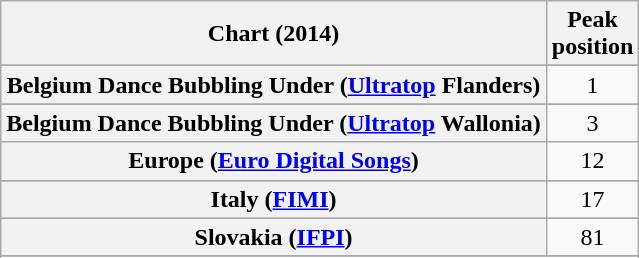<table class="wikitable sortable plainrowheaders">
<tr>
<th scope="col">Chart (2014)</th>
<th scope="col">Peak<br>position</th>
</tr>
<tr>
</tr>
<tr>
</tr>
<tr>
<th scope="row">Belgium Dance Bubbling Under (<a href='#'>Ultratop</a> Flanders)</th>
<td align=center>1</td>
</tr>
<tr>
</tr>
<tr>
</tr>
<tr>
<th scope="row">Belgium Dance Bubbling Under (<a href='#'>Ultratop</a> Wallonia)</th>
<td align=center>3</td>
</tr>
<tr>
<th scope="row">Europe (<a href='#'>Euro Digital Songs</a>)</th>
<td align="center">12</td>
</tr>
<tr>
</tr>
<tr>
<th scope="row">Italy (<a href='#'>FIMI</a>)</th>
<td align="center">17</td>
</tr>
<tr>
</tr>
<tr>
</tr>
<tr>
</tr>
<tr>
</tr>
<tr>
<th scope="row">Slovakia (<a href='#'>IFPI</a>)</th>
<td align="center">81</td>
</tr>
<tr>
</tr>
<tr>
</tr>
<tr>
</tr>
<tr>
</tr>
<tr>
</tr>
</table>
